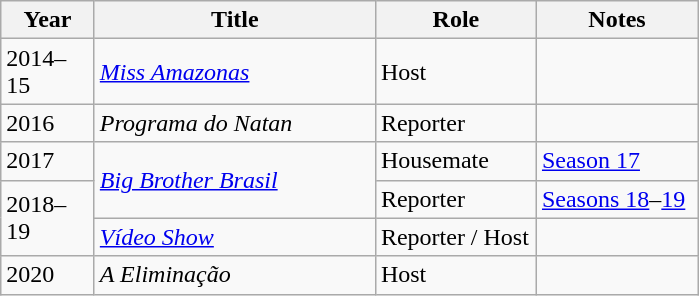<table class="wikitable sortable">
<tr>
<th width=055>Year</th>
<th width=180>Title</th>
<th width=100>Role</th>
<th width=100>Notes</th>
</tr>
<tr>
<td>2014–15</td>
<td><em><a href='#'>Miss Amazonas</a></em></td>
<td>Host</td>
<td></td>
</tr>
<tr>
<td>2016</td>
<td><em>Programa do Natan</em></td>
<td>Reporter</td>
<td></td>
</tr>
<tr>
<td>2017</td>
<td rowspan="2"><em><a href='#'>Big Brother Brasil</a></em></td>
<td>Housemate</td>
<td><a href='#'>Season 17</a></td>
</tr>
<tr>
<td rowspan="2">2018–19</td>
<td>Reporter</td>
<td><a href='#'>Seasons 18</a>–<a href='#'>19</a></td>
</tr>
<tr>
<td><em><a href='#'>Vídeo Show</a></em></td>
<td>Reporter / Host</td>
<td></td>
</tr>
<tr>
<td>2020</td>
<td><em>A Eliminação</em></td>
<td>Host</td>
<td></td>
</tr>
</table>
